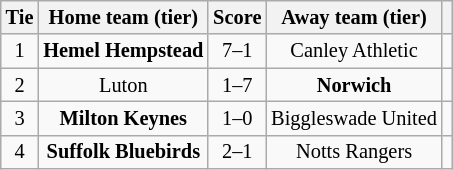<table class="wikitable" style="text-align:center; font-size:85%">
<tr>
<th>Tie</th>
<th>Home team (tier)</th>
<th>Score</th>
<th>Away team (tier)</th>
<th></th>
</tr>
<tr>
<td align="center">1</td>
<td><strong>Hemel Hempstead</strong></td>
<td align="center">7–1</td>
<td>Canley Athletic</td>
<td></td>
</tr>
<tr>
<td align="center">2</td>
<td>Luton</td>
<td align="center">1–7</td>
<td><strong>Norwich</strong></td>
<td></td>
</tr>
<tr>
<td align="center">3</td>
<td><strong>Milton Keynes</strong></td>
<td>1–0</td>
<td>Biggleswade United</td>
<td></td>
</tr>
<tr>
<td align="center">4</td>
<td><strong>Suffolk Bluebirds</strong></td>
<td align="center">2–1</td>
<td>Notts Rangers</td>
<td></td>
</tr>
</table>
